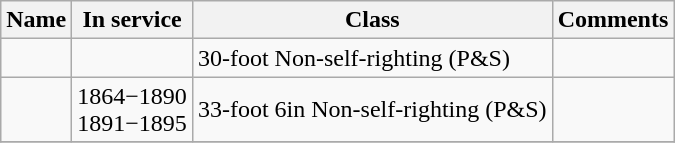<table class="wikitable">
<tr>
<th>Name</th>
<th>In service</th>
<th>Class</th>
<th>Comments</th>
</tr>
<tr>
<td><br></td>
<td></td>
<td>30-foot Non-self-righting (P&S)</td>
<td></td>
</tr>
<tr>
<td></td>
<td>1864−1890<br>1891−1895</td>
<td>33-foot 6in Non-self-righting (P&S)</td>
<td><br></td>
</tr>
<tr>
</tr>
</table>
